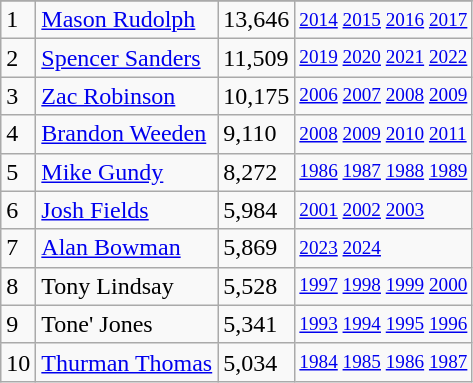<table class="wikitable">
<tr>
</tr>
<tr>
<td>1</td>
<td><a href='#'>Mason Rudolph</a></td>
<td><abbr>13,646</abbr></td>
<td style="font-size:80%;"><a href='#'>2014</a> <a href='#'>2015</a> <a href='#'>2016</a> <a href='#'>2017</a></td>
</tr>
<tr>
<td>2</td>
<td><a href='#'>Spencer Sanders</a></td>
<td><abbr>11,509</abbr></td>
<td style="font-size:80%;"><a href='#'>2019</a> <a href='#'>2020</a> <a href='#'>2021</a> <a href='#'>2022</a></td>
</tr>
<tr>
<td>3</td>
<td><a href='#'>Zac Robinson</a></td>
<td><abbr>10,175</abbr></td>
<td style="font-size:80%;"><a href='#'>2006</a> <a href='#'>2007</a> <a href='#'>2008</a> <a href='#'>2009</a></td>
</tr>
<tr>
<td>4</td>
<td><a href='#'>Brandon Weeden</a></td>
<td><abbr>9,110</abbr></td>
<td style="font-size:80%;"><a href='#'>2008</a> <a href='#'>2009</a> <a href='#'>2010</a> <a href='#'>2011</a></td>
</tr>
<tr>
<td>5</td>
<td><a href='#'>Mike Gundy</a></td>
<td><abbr>8,272</abbr></td>
<td style="font-size:80%;"><a href='#'>1986</a> <a href='#'>1987</a> <a href='#'>1988</a> <a href='#'>1989</a></td>
</tr>
<tr>
<td>6</td>
<td><a href='#'>Josh Fields</a></td>
<td><abbr>5,984</abbr></td>
<td style="font-size:80%;"><a href='#'>2001</a> <a href='#'>2002</a> <a href='#'>2003</a></td>
</tr>
<tr>
<td>7</td>
<td><a href='#'>Alan Bowman</a></td>
<td><abbr>5,869</abbr></td>
<td style="font-size:80%;"><a href='#'>2023</a> <a href='#'>2024</a></td>
</tr>
<tr>
<td>8</td>
<td>Tony Lindsay</td>
<td><abbr>5,528</abbr></td>
<td style="font-size:80%;"><a href='#'>1997</a> <a href='#'>1998</a> <a href='#'>1999</a> <a href='#'>2000</a></td>
</tr>
<tr>
<td>9</td>
<td>Tone' Jones</td>
<td><abbr>5,341</abbr></td>
<td style="font-size:80%;"><a href='#'>1993</a> <a href='#'>1994</a> <a href='#'>1995</a> <a href='#'>1996</a></td>
</tr>
<tr>
<td>10</td>
<td><a href='#'>Thurman Thomas</a></td>
<td><abbr>5,034</abbr></td>
<td style="font-size:80%;"><a href='#'>1984</a> <a href='#'>1985</a> <a href='#'>1986</a> <a href='#'>1987</a></td>
</tr>
</table>
